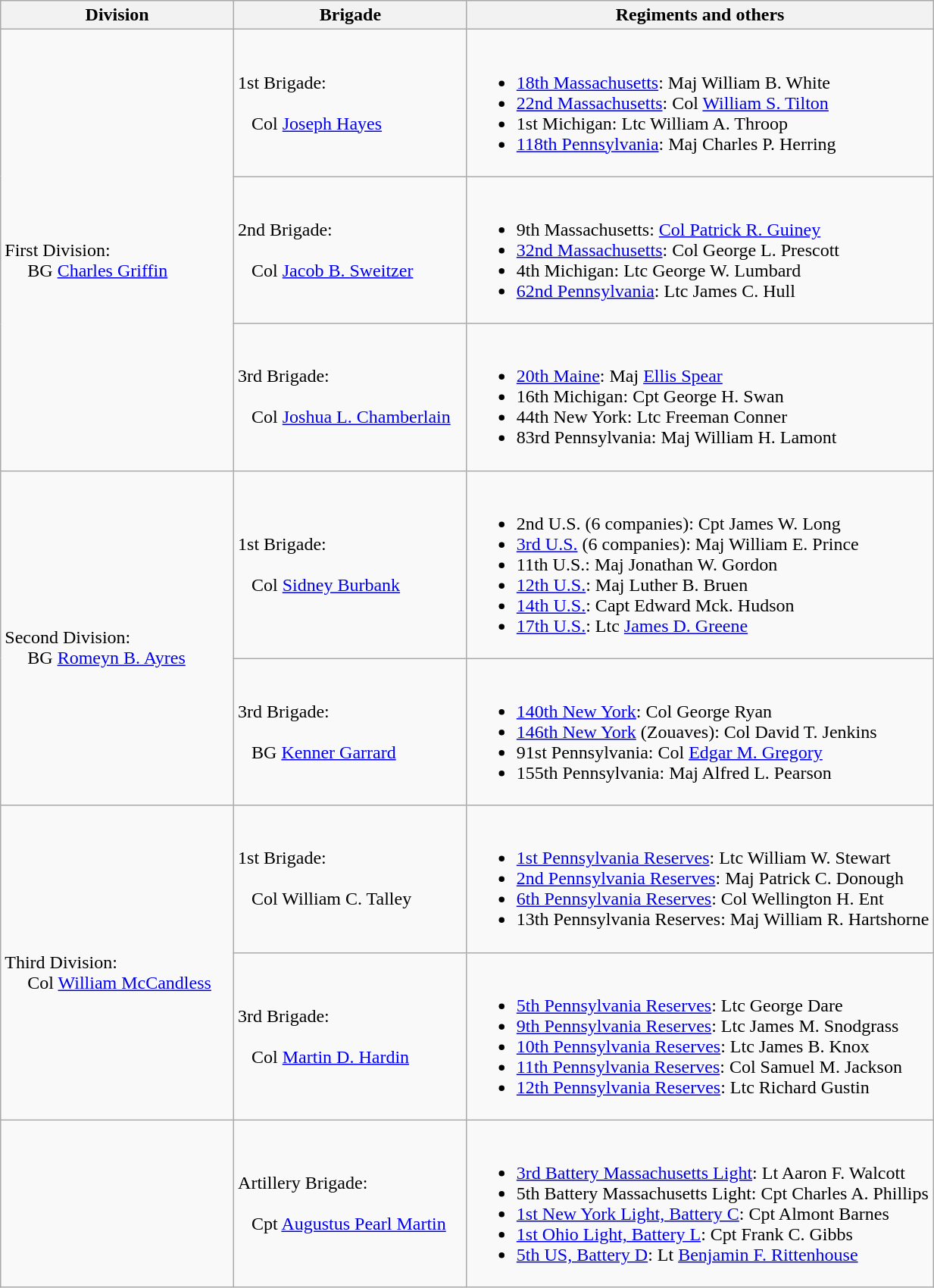<table class="wikitable">
<tr>
<th width=25%>Division</th>
<th width=25%>Brigade</th>
<th>Regiments and others</th>
</tr>
<tr>
<td rowspan=3><br>First Division:
<br>    
BG <a href='#'>Charles Griffin</a></td>
<td>1st Brigade:<br><br>  
Col <a href='#'>Joseph Hayes</a></td>
<td><br><ul><li><a href='#'>18th Massachusetts</a>: Maj William B. White</li><li><a href='#'>22nd Massachusetts</a>: Col <a href='#'>William S. Tilton</a></li><li>1st Michigan: Ltc William A. Throop</li><li><a href='#'>118th Pennsylvania</a>: Maj Charles P. Herring</li></ul></td>
</tr>
<tr>
<td>2nd Brigade:<br><br>  
Col <a href='#'>Jacob B. Sweitzer</a></td>
<td><br><ul><li>9th Massachusetts: <a href='#'>Col Patrick R. Guiney</a></li><li><a href='#'>32nd Massachusetts</a>: Col George L. Prescott</li><li>4th Michigan: Ltc George W. Lumbard</li><li><a href='#'>62nd Pennsylvania</a>: Ltc James C. Hull</li></ul></td>
</tr>
<tr>
<td>3rd Brigade:<br><br>  
Col <a href='#'>Joshua L. Chamberlain</a></td>
<td><br><ul><li><a href='#'>20th Maine</a>: Maj <a href='#'>Ellis Spear</a></li><li>16th Michigan: Cpt George H. Swan</li><li>44th New York: Ltc Freeman Conner</li><li>83rd Pennsylvania: Maj William H. Lamont</li></ul></td>
</tr>
<tr>
<td rowspan=2><br>Second Division:
<br>    
BG <a href='#'>Romeyn B. Ayres</a></td>
<td>1st Brigade:<br><br>  
Col <a href='#'>Sidney Burbank</a></td>
<td><br><ul><li>2nd U.S. (6 companies): Cpt James W. Long</li><li><a href='#'>3rd U.S.</a> (6 companies): Maj William E. Prince</li><li>11th U.S.: Maj Jonathan W. Gordon</li><li><a href='#'>12th U.S.</a>: Maj Luther B. Bruen</li><li><a href='#'>14th U.S.</a>: Capt Edward Mck. Hudson</li><li><a href='#'>17th U.S.</a>: Ltc <a href='#'>James D. Greene</a></li></ul></td>
</tr>
<tr>
<td>3rd Brigade:<br><br>  
BG <a href='#'>Kenner Garrard</a></td>
<td><br><ul><li><a href='#'>140th New York</a>: Col George Ryan</li><li><a href='#'>146th New York</a> (Zouaves): Col David T. Jenkins</li><li>91st Pennsylvania: Col <a href='#'>Edgar M. Gregory</a></li><li>155th Pennsylvania: Maj Alfred L. Pearson</li></ul></td>
</tr>
<tr>
<td rowspan=2><br>Third Division:
<br>    
Col <a href='#'>William McCandless</a></td>
<td>1st Brigade:<br><br>  
Col William C. Talley</td>
<td><br><ul><li><a href='#'>1st Pennsylvania Reserves</a>: Ltc William W. Stewart</li><li><a href='#'>2nd Pennsylvania Reserves</a>: Maj Patrick C. Donough</li><li><a href='#'>6th Pennsylvania Reserves</a>: Col Wellington H. Ent</li><li>13th Pennsylvania Reserves: Maj William R. Hartshorne</li></ul></td>
</tr>
<tr>
<td>3rd Brigade:<br><br>  
Col <a href='#'>Martin D. Hardin</a></td>
<td><br><ul><li><a href='#'>5th Pennsylvania Reserves</a>: Ltc George Dare</li><li><a href='#'>9th Pennsylvania Reserves</a>: Ltc James M. Snodgrass</li><li><a href='#'>10th Pennsylvania Reserves</a>: Ltc James B. Knox</li><li><a href='#'>11th Pennsylvania Reserves</a>: Col Samuel M. Jackson</li><li><a href='#'>12th Pennsylvania Reserves</a>: Ltc Richard Gustin</li></ul></td>
</tr>
<tr>
<td></td>
<td>Artillery Brigade:<br><br>  
Cpt <a href='#'>Augustus Pearl Martin</a></td>
<td><br><ul><li><a href='#'>3rd Battery Massachusetts Light</a>: Lt Aaron F. Walcott</li><li>5th Battery Massachusetts Light: Cpt Charles A. Phillips</li><li><a href='#'>1st New York Light, Battery C</a>: Cpt Almont Barnes</li><li><a href='#'>1st Ohio Light, Battery L</a>: Cpt Frank C. Gibbs</li><li><a href='#'>5th US, Battery D</a>: Lt <a href='#'>Benjamin F. Rittenhouse</a></li></ul></td>
</tr>
</table>
